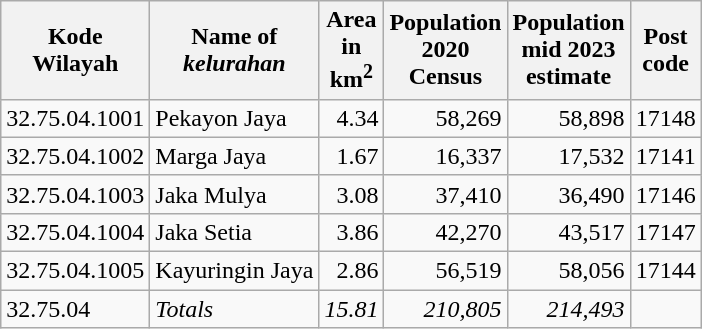<table class="wikitable">
<tr>
<th>Kode <br>Wilayah</th>
<th>Name of <br> <em>kelurahan</em></th>
<th>Area <br>in <br>km<sup>2</sup></th>
<th>Population<br>2020<br>Census</th>
<th>Population<br>mid 2023<br>estimate</th>
<th>Post<br>code</th>
</tr>
<tr>
<td>32.75.04.1001</td>
<td>Pekayon Jaya</td>
<td align="right">4.34</td>
<td align="right">58,269</td>
<td align="right">58,898</td>
<td>17148</td>
</tr>
<tr>
<td>32.75.04.1002</td>
<td>Marga Jaya</td>
<td align="right">1.67</td>
<td align="right">16,337</td>
<td align="right">17,532</td>
<td>17141</td>
</tr>
<tr>
<td>32.75.04.1003</td>
<td>Jaka Mulya</td>
<td align="right">3.08</td>
<td align="right">37,410</td>
<td align="right">36,490</td>
<td>17146</td>
</tr>
<tr>
<td>32.75.04.1004</td>
<td>Jaka Setia</td>
<td align="right">3.86</td>
<td align="right">42,270</td>
<td align="right">43,517</td>
<td>17147</td>
</tr>
<tr>
<td>32.75.04.1005</td>
<td>Kayuringin Jaya</td>
<td align="right">2.86</td>
<td align="right">56,519</td>
<td align="right">58,056</td>
<td>17144</td>
</tr>
<tr>
<td>32.75.04</td>
<td><em>Totals</em></td>
<td align="right"><em>15.81</em></td>
<td align="right"><em>210,805</em></td>
<td align="right"><em>214,493</em></td>
<td></td>
</tr>
</table>
